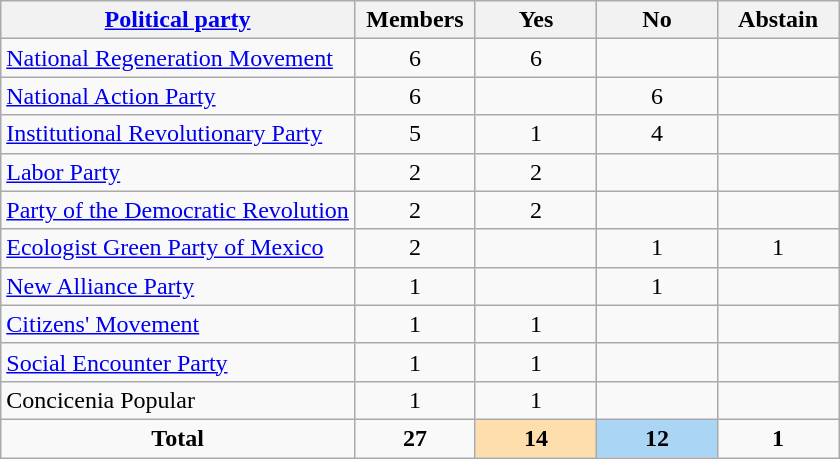<table class="wikitable">
<tr>
<th><a href='#'>Political party</a></th>
<th style="width:55pt;">Members</th>
<th style="width:55pt;">Yes</th>
<th style="width:55pt;">No</th>
<th style="width:55pt;">Abstain</th>
</tr>
<tr>
<td align="left"> <a href='#'>National Regeneration Movement</a></td>
<td style="text-align:center;">6</td>
<td style="text-align:center;">6</td>
<td style="text-align:center;"></td>
<td style="text-align:center;"></td>
</tr>
<tr>
<td align="left"> <a href='#'>National Action Party</a></td>
<td style="text-align:center;">6</td>
<td style="text-align:center;"></td>
<td style="text-align:center;">6</td>
<td style="text-align:center;"></td>
</tr>
<tr>
<td align="left"> <a href='#'>Institutional Revolutionary Party</a></td>
<td style="text-align:center;">5</td>
<td style="text-align:center;">1</td>
<td style="text-align:center;">4</td>
<td style="text-align:center;"></td>
</tr>
<tr>
<td align="left"> <a href='#'>Labor Party</a></td>
<td style="text-align:center;">2</td>
<td style="text-align:center;">2</td>
<td style="text-align:center;"></td>
<td style="text-align:center;"></td>
</tr>
<tr>
<td align="left"> <a href='#'>Party of the Democratic Revolution</a></td>
<td style="text-align:center;">2</td>
<td style="text-align:center;">2</td>
<td style="text-align:center;"></td>
<td style="text-align:center;"></td>
</tr>
<tr>
<td align="left"> <a href='#'>Ecologist Green Party of Mexico</a></td>
<td style="text-align:center;">2</td>
<td style="text-align:center;"></td>
<td style="text-align:center;">1</td>
<td style="text-align:center;">1</td>
</tr>
<tr>
<td align="left"> <a href='#'>New Alliance Party</a></td>
<td style="text-align:center;">1</td>
<td style="text-align:center;"></td>
<td style="text-align:center;">1</td>
<td style="text-align:center;"></td>
</tr>
<tr>
<td align="left"> <a href='#'>Citizens' Movement</a></td>
<td style="text-align:center;">1</td>
<td style="text-align:center;">1</td>
<td style="text-align:center;"></td>
<td style="text-align:center;"></td>
</tr>
<tr>
<td align="left"> <a href='#'>Social Encounter Party</a></td>
<td style="text-align:center;">1</td>
<td style="text-align:center;">1</td>
<td style="text-align:center;"></td>
<td style="text-align:center;"></td>
</tr>
<tr>
<td align="left"> Concicenia Popular</td>
<td style="text-align:center;">1</td>
<td style="text-align:center;">1</td>
<td style="text-align:center;"></td>
<td style="text-align:center;"></td>
</tr>
<tr>
<td style="text-align:center;"><strong>Total</strong></td>
<td style="text-align:center;"><strong>27</strong></td>
<th style="background:#ffdead;"><strong>14</strong></th>
<th style="background:#abd5f5;"><strong>12</strong></th>
<td style="text-align:center;"><strong>1</strong></td>
</tr>
</table>
